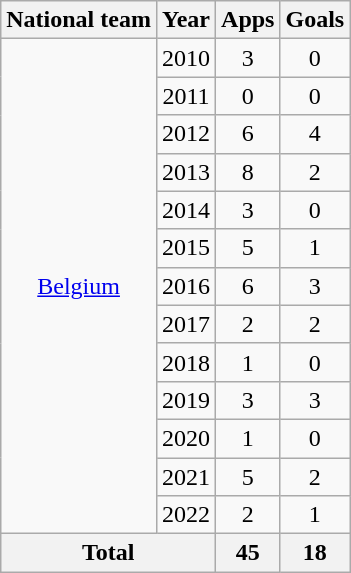<table class="wikitable" style="text-align: center;">
<tr>
<th>National team</th>
<th>Year</th>
<th>Apps</th>
<th>Goals</th>
</tr>
<tr>
<td rowspan="13"><a href='#'>Belgium</a></td>
<td>2010</td>
<td>3</td>
<td>0</td>
</tr>
<tr>
<td>2011</td>
<td>0</td>
<td>0</td>
</tr>
<tr>
<td>2012</td>
<td>6</td>
<td>4</td>
</tr>
<tr>
<td>2013</td>
<td>8</td>
<td>2</td>
</tr>
<tr>
<td>2014</td>
<td>3</td>
<td>0</td>
</tr>
<tr>
<td>2015</td>
<td>5</td>
<td>1</td>
</tr>
<tr>
<td>2016</td>
<td>6</td>
<td>3</td>
</tr>
<tr>
<td>2017</td>
<td>2</td>
<td>2</td>
</tr>
<tr>
<td>2018</td>
<td>1</td>
<td>0</td>
</tr>
<tr>
<td>2019</td>
<td>3</td>
<td>3</td>
</tr>
<tr>
<td>2020</td>
<td>1</td>
<td>0</td>
</tr>
<tr>
<td>2021</td>
<td>5</td>
<td>2</td>
</tr>
<tr>
<td>2022</td>
<td>2</td>
<td>1</td>
</tr>
<tr>
<th colspan="2">Total</th>
<th>45</th>
<th>18</th>
</tr>
</table>
